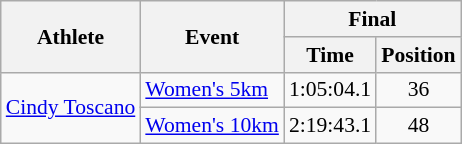<table class="wikitable" border="1" style="font-size:90%">
<tr>
<th rowspan=2>Athlete</th>
<th rowspan=2>Event</th>
<th colspan=2>Final</th>
</tr>
<tr>
<th>Time</th>
<th>Position</th>
</tr>
<tr>
<td rowspan=2><a href='#'>Cindy Toscano</a></td>
<td><a href='#'>Women's 5km</a></td>
<td align=center>1:05:04.1</td>
<td align=center>36</td>
</tr>
<tr>
<td><a href='#'>Women's 10km</a></td>
<td align=center>2:19:43.1</td>
<td align=center>48</td>
</tr>
</table>
